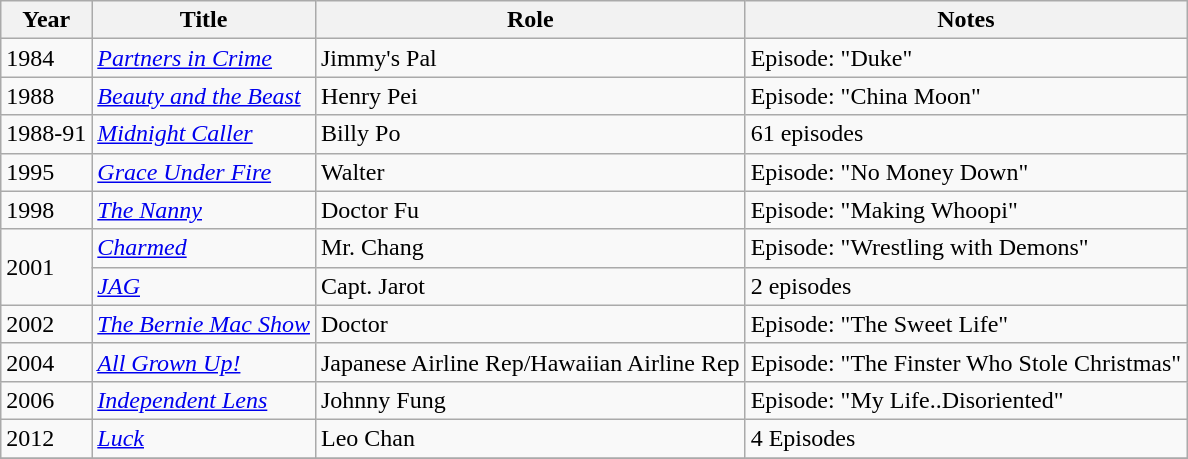<table class="wikitable sortable">
<tr>
<th>Year</th>
<th>Title</th>
<th>Role</th>
<th>Notes</th>
</tr>
<tr>
<td>1984</td>
<td><em><a href='#'>Partners in Crime</a></em></td>
<td>Jimmy's Pal</td>
<td>Episode: "Duke"</td>
</tr>
<tr>
<td>1988</td>
<td><em><a href='#'>Beauty and the Beast</a></em></td>
<td>Henry Pei</td>
<td>Episode: "China Moon"</td>
</tr>
<tr>
<td>1988-91</td>
<td><em><a href='#'>Midnight Caller</a></em></td>
<td>Billy Po</td>
<td>61 episodes</td>
</tr>
<tr>
<td>1995</td>
<td><em><a href='#'>Grace Under Fire</a></em></td>
<td>Walter</td>
<td>Episode: "No Money Down"</td>
</tr>
<tr>
<td>1998</td>
<td><em><a href='#'>The Nanny</a></em></td>
<td>Doctor Fu</td>
<td>Episode: "Making Whoopi"</td>
</tr>
<tr>
<td rowspan="2">2001</td>
<td><em><a href='#'>Charmed</a></em></td>
<td>Mr. Chang</td>
<td>Episode: "Wrestling with Demons"</td>
</tr>
<tr>
<td><em><a href='#'>JAG</a></em></td>
<td>Capt. Jarot</td>
<td>2 episodes</td>
</tr>
<tr>
<td>2002</td>
<td><em><a href='#'>The Bernie Mac Show</a></em></td>
<td>Doctor</td>
<td>Episode: "The Sweet Life"</td>
</tr>
<tr>
<td>2004</td>
<td><em><a href='#'>All Grown Up!</a></em></td>
<td>Japanese Airline Rep/Hawaiian Airline Rep</td>
<td>Episode: "The Finster Who Stole Christmas"</td>
</tr>
<tr>
<td>2006</td>
<td><em><a href='#'>Independent Lens</a></em></td>
<td>Johnny Fung</td>
<td>Episode: "My Life..Disoriented"</td>
</tr>
<tr>
<td>2012</td>
<td><em><a href='#'>Luck</a></em></td>
<td>Leo Chan</td>
<td>4 Episodes</td>
</tr>
<tr>
</tr>
</table>
